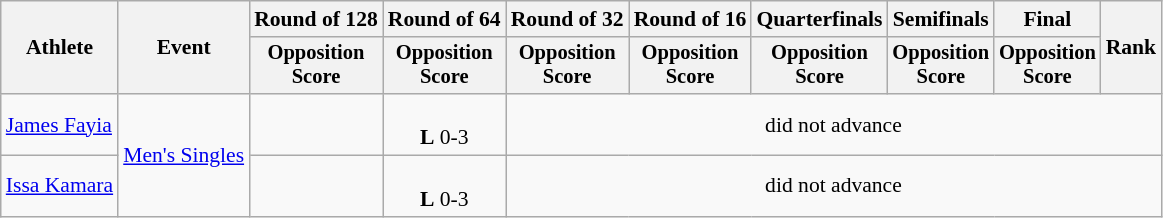<table class=wikitable style="font-size:90%">
<tr>
<th rowspan="2">Athlete</th>
<th rowspan="2">Event</th>
<th>Round of 128</th>
<th>Round of 64</th>
<th>Round of 32</th>
<th>Round of 16</th>
<th>Quarterfinals</th>
<th>Semifinals</th>
<th>Final</th>
<th rowspan=2>Rank</th>
</tr>
<tr style="font-size:95%">
<th>Opposition<br>Score</th>
<th>Opposition<br>Score</th>
<th>Opposition<br>Score</th>
<th>Opposition<br>Score</th>
<th>Opposition<br>Score</th>
<th>Opposition<br>Score</th>
<th>Opposition<br>Score</th>
</tr>
<tr align=center>
<td align=left><a href='#'>James Fayia</a></td>
<td align=left rowspan=2><a href='#'>Men's Singles</a></td>
<td></td>
<td><br><strong>L</strong> 0-3</td>
<td colspan=6>did not advance</td>
</tr>
<tr align=center>
<td align=left><a href='#'>Issa Kamara</a></td>
<td></td>
<td><br><strong>L</strong> 0-3</td>
<td colspan=6>did not advance</td>
</tr>
</table>
